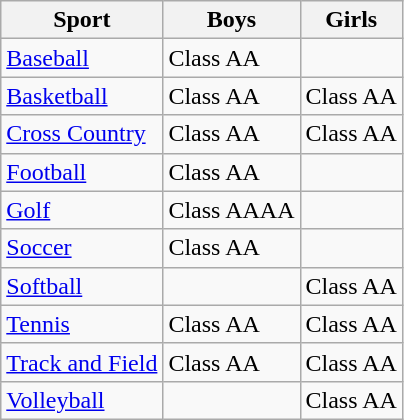<table class="wikitable">
<tr>
<th>Sport</th>
<th>Boys</th>
<th>Girls</th>
</tr>
<tr>
<td><a href='#'>Baseball</a></td>
<td>Class AA</td>
<td></td>
</tr>
<tr>
<td><a href='#'>Basketball</a></td>
<td>Class AA</td>
<td>Class AA</td>
</tr>
<tr>
<td><a href='#'>Cross Country</a></td>
<td>Class AA</td>
<td>Class AA</td>
</tr>
<tr>
<td><a href='#'>Football</a></td>
<td>Class AA</td>
<td></td>
</tr>
<tr>
<td><a href='#'>Golf</a></td>
<td>Class AAAA</td>
<td></td>
</tr>
<tr>
<td><a href='#'>Soccer</a></td>
<td>Class AA</td>
<td></td>
</tr>
<tr>
<td><a href='#'>Softball</a></td>
<td></td>
<td>Class AA</td>
</tr>
<tr>
<td><a href='#'>Tennis</a></td>
<td>Class AA</td>
<td>Class AA</td>
</tr>
<tr>
<td><a href='#'>Track and Field</a></td>
<td>Class AA</td>
<td>Class AA</td>
</tr>
<tr>
<td><a href='#'>Volleyball</a></td>
<td></td>
<td>Class AA</td>
</tr>
</table>
